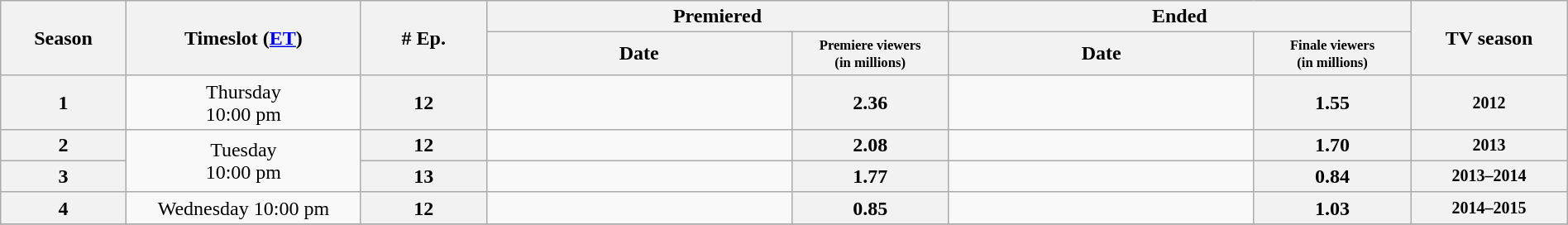<table class="wikitable" style="text-align:center; width:100%;">
<tr>
<th style="width:8%;" rowspan="2">Season</th>
<th style="width:15%;" rowspan="2">Timeslot (<a href='#'>ET</a>)</th>
<th style="width:8%;" rowspan="2"># Ep.</th>
<th colspan=2>Premiered</th>
<th colspan=2>Ended</th>
<th style="width:10%;" rowspan="2">TV season</th>
</tr>
<tr>
<th>Date</th>
<th span style="width:10%; font-size:smaller; line-height:100%;"><small>Premiere viewers<br>(in millions)</small></th>
<th>Date</th>
<th span style="width:10%; font-size:smaller; line-height:100%;"><small>Finale viewers<br>(in millions)</small></th>
</tr>
<tr>
<th>1</th>
<td>Thursday <br> 10:00 pm</td>
<th>12</th>
<td style="font-size:11px;line-height:110%"></td>
<th>2.36</th>
<td style="font-size:11px;line-height:110%"></td>
<th>1.55</th>
<th style="font-size:smaller">2012</th>
</tr>
<tr>
<th>2</th>
<td rowspan="2">Tuesday <br> 10:00 pm</td>
<th>12</th>
<td style="font-size:11px;line-height:110%"></td>
<th>2.08</th>
<td style="font-size:11px;line-height:110%"></td>
<th>1.70</th>
<th style="font-size:smaller">2013</th>
</tr>
<tr>
<th>3</th>
<th>13</th>
<td style="font-size:11px;line-height:110%"></td>
<th>1.77</th>
<td style="font-size:11px;line-height:110%"></td>
<th>0.84</th>
<th style="font-size:smaller">2013–2014</th>
</tr>
<tr>
<th>4</th>
<td>Wednesday 10:00 pm</td>
<th>12</th>
<td style="font-size:11px;line-height:110%"></td>
<th>0.85</th>
<td style="font-size:11px;line-height:110%"></td>
<th>1.03</th>
<th style="font-size:smaller">2014–2015</th>
</tr>
<tr>
</tr>
</table>
